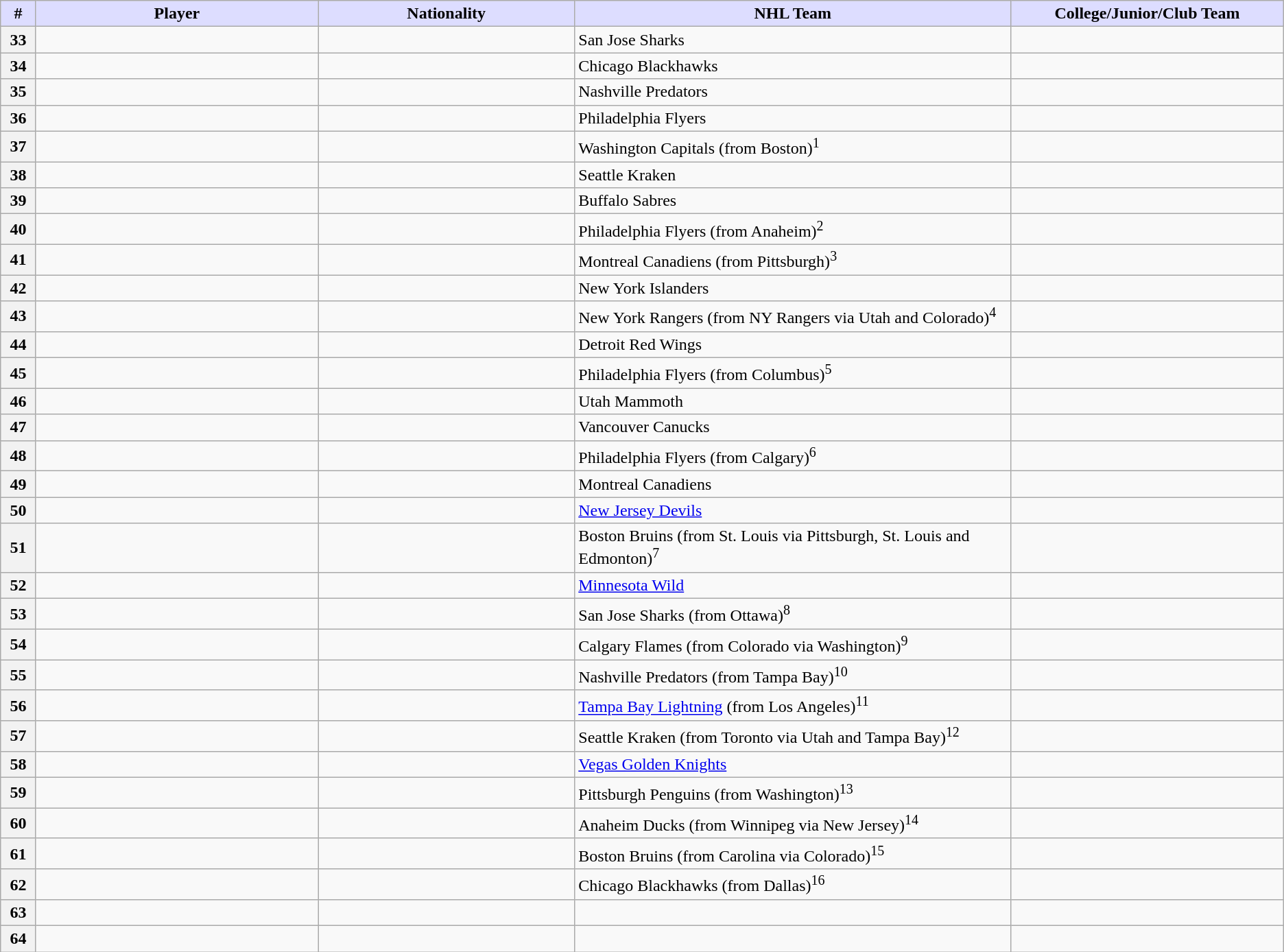<table class="wikitable">
<tr>
<th style="background:#ddf; width:2.75%;">#</th>
<th style="background:#ddf; width:22.0%;">Player</th>
<th style="background:#ddf; width:20.0%;">Nationality</th>
<th style="background:#ddf; width:34.0%;">NHL Team</th>
<th style="background:#ddf; width:100.0%;">College/Junior/Club Team</th>
</tr>
<tr>
<th>33</th>
<td></td>
<td></td>
<td>San Jose Sharks</td>
<td></td>
</tr>
<tr>
<th>34</th>
<td></td>
<td></td>
<td>Chicago Blackhawks</td>
<td></td>
</tr>
<tr>
<th>35</th>
<td></td>
<td></td>
<td>Nashville Predators</td>
<td></td>
</tr>
<tr>
<th>36</th>
<td></td>
<td></td>
<td>Philadelphia Flyers</td>
<td></td>
</tr>
<tr>
<th>37</th>
<td></td>
<td></td>
<td>Washington Capitals (from Boston)<sup>1</sup></td>
<td></td>
</tr>
<tr>
<th>38</th>
<td></td>
<td></td>
<td>Seattle Kraken</td>
<td></td>
</tr>
<tr>
<th>39</th>
<td></td>
<td></td>
<td>Buffalo Sabres</td>
<td></td>
</tr>
<tr>
<th>40</th>
<td></td>
<td></td>
<td>Philadelphia Flyers (from Anaheim)<sup>2</sup></td>
<td></td>
</tr>
<tr>
<th>41</th>
<td></td>
<td></td>
<td>Montreal Canadiens (from Pittsburgh)<sup>3</sup></td>
<td></td>
</tr>
<tr>
<th>42</th>
<td></td>
<td></td>
<td>New York Islanders</td>
<td></td>
</tr>
<tr>
<th>43</th>
<td></td>
<td></td>
<td>New York Rangers (from NY Rangers via Utah and Colorado)<sup>4</sup></td>
<td></td>
</tr>
<tr>
<th>44</th>
<td></td>
<td></td>
<td>Detroit Red Wings</td>
<td></td>
</tr>
<tr>
<th>45</th>
<td></td>
<td></td>
<td>Philadelphia Flyers (from Columbus)<sup>5</sup></td>
<td></td>
</tr>
<tr>
<th>46</th>
<td></td>
<td></td>
<td>Utah Mammoth</td>
<td></td>
</tr>
<tr>
<th>47</th>
<td></td>
<td></td>
<td>Vancouver Canucks</td>
<td></td>
</tr>
<tr>
<th>48</th>
<td></td>
<td></td>
<td>Philadelphia Flyers (from Calgary)<sup>6</sup></td>
<td></td>
</tr>
<tr>
<th>49</th>
<td></td>
<td></td>
<td>Montreal Canadiens</td>
<td></td>
</tr>
<tr>
<th>50</th>
<td></td>
<td></td>
<td><a href='#'>New Jersey Devils</a></td>
<td></td>
</tr>
<tr>
<th>51</th>
<td></td>
<td></td>
<td>Boston Bruins (from St. Louis via Pittsburgh, St. Louis and Edmonton)<sup>7</sup></td>
<td></td>
</tr>
<tr>
<th>52</th>
<td></td>
<td></td>
<td><a href='#'>Minnesota Wild</a></td>
<td></td>
</tr>
<tr>
<th>53</th>
<td></td>
<td></td>
<td>San Jose Sharks (from Ottawa)<sup>8</sup></td>
<td></td>
</tr>
<tr>
<th>54</th>
<td></td>
<td></td>
<td>Calgary Flames (from Colorado via Washington)<sup>9</sup></td>
<td></td>
</tr>
<tr>
<th>55</th>
<td></td>
<td></td>
<td>Nashville Predators (from Tampa Bay)<sup>10</sup></td>
<td></td>
</tr>
<tr>
<th>56</th>
<td></td>
<td></td>
<td><a href='#'>Tampa Bay Lightning</a> (from Los Angeles)<sup>11</sup></td>
<td></td>
</tr>
<tr>
<th>57</th>
<td></td>
<td></td>
<td>Seattle Kraken (from Toronto via Utah and Tampa Bay)<sup>12</sup></td>
<td></td>
</tr>
<tr>
<th>58</th>
<td></td>
<td></td>
<td><a href='#'>Vegas Golden Knights</a></td>
<td></td>
</tr>
<tr>
<th>59</th>
<td></td>
<td></td>
<td>Pittsburgh Penguins (from Washington)<sup>13</sup></td>
<td></td>
</tr>
<tr>
<th>60</th>
<td></td>
<td></td>
<td>Anaheim Ducks (from Winnipeg via New Jersey)<sup>14</sup></td>
<td></td>
</tr>
<tr>
<th>61</th>
<td></td>
<td></td>
<td>Boston Bruins (from Carolina via Colorado)<sup>15</sup></td>
<td></td>
</tr>
<tr>
<th>62</th>
<td></td>
<td></td>
<td>Chicago Blackhawks (from Dallas)<sup>16</sup></td>
<td></td>
</tr>
<tr>
<th>63</th>
<td></td>
<td></td>
<td></td>
<td></td>
</tr>
<tr>
<th>64</th>
<td></td>
<td></td>
<td></td>
<td></td>
</tr>
</table>
